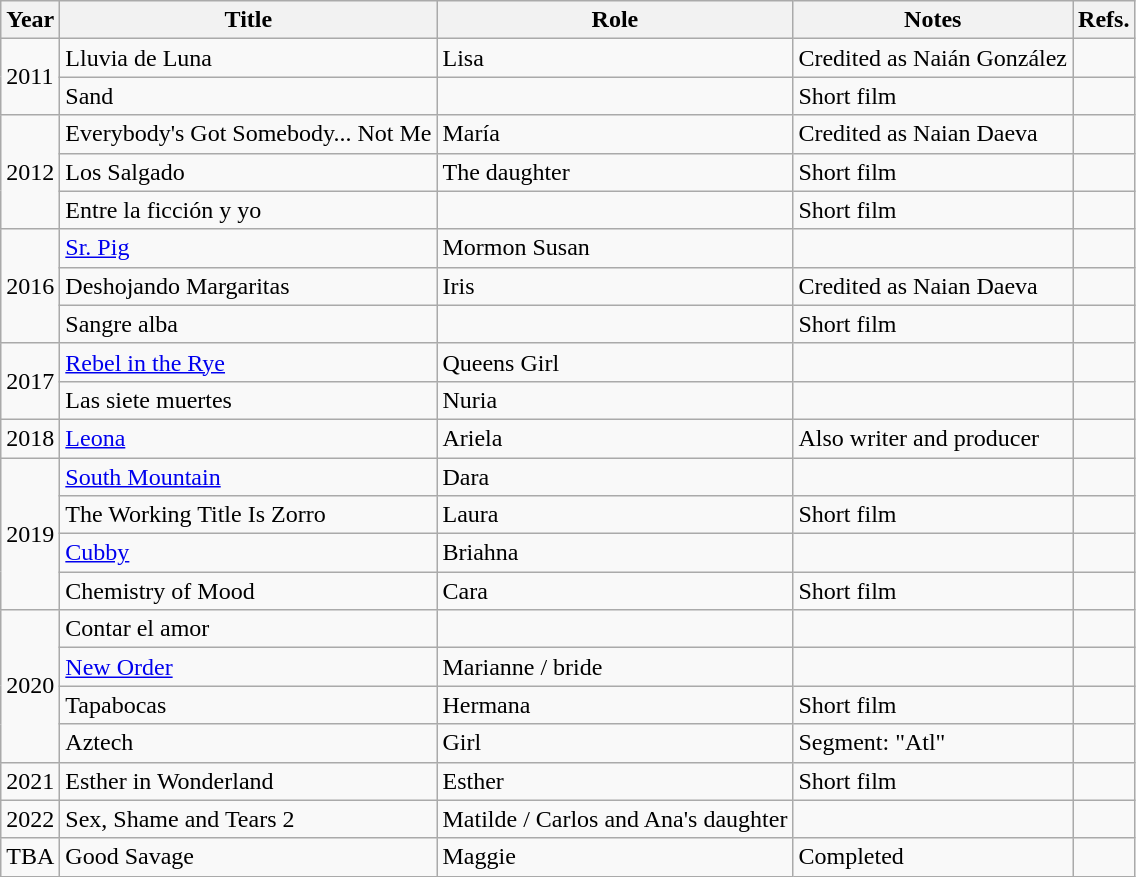<table class="wikitable">
<tr>
<th>Year</th>
<th>Title</th>
<th>Role</th>
<th>Notes</th>
<th>Refs.</th>
</tr>
<tr>
<td rowspan="2">2011</td>
<td>Lluvia de Luna</td>
<td>Lisa</td>
<td>Credited as Naián González</td>
<td></td>
</tr>
<tr>
<td>Sand</td>
<td></td>
<td>Short film</td>
<td></td>
</tr>
<tr>
<td rowspan="3">2012</td>
<td>Everybody's Got Somebody... Not Me</td>
<td>María</td>
<td>Credited as Naian Daeva</td>
<td></td>
</tr>
<tr>
<td>Los Salgado</td>
<td>The daughter</td>
<td>Short film</td>
<td></td>
</tr>
<tr>
<td>Entre la ficción y yo</td>
<td></td>
<td>Short film</td>
<td></td>
</tr>
<tr>
<td rowspan="3">2016</td>
<td><a href='#'>Sr. Pig</a></td>
<td>Mormon Susan</td>
<td></td>
<td></td>
</tr>
<tr>
<td>Deshojando Margaritas</td>
<td>Iris</td>
<td>Credited as Naian Daeva</td>
<td></td>
</tr>
<tr>
<td>Sangre alba</td>
<td></td>
<td>Short film</td>
<td></td>
</tr>
<tr>
<td rowspan="2">2017</td>
<td><a href='#'>Rebel in the Rye</a></td>
<td>Queens Girl</td>
<td></td>
<td></td>
</tr>
<tr>
<td>Las siete muertes</td>
<td>Nuria</td>
<td></td>
<td></td>
</tr>
<tr>
<td>2018</td>
<td><a href='#'>Leona</a></td>
<td>Ariela</td>
<td>Also writer and producer</td>
<td></td>
</tr>
<tr>
<td rowspan="4">2019</td>
<td><a href='#'>South Mountain</a></td>
<td>Dara</td>
<td></td>
<td></td>
</tr>
<tr>
<td>The Working Title Is Zorro</td>
<td>Laura</td>
<td>Short film</td>
<td></td>
</tr>
<tr>
<td><a href='#'>Cubby</a></td>
<td>Briahna</td>
<td></td>
<td></td>
</tr>
<tr>
<td>Chemistry of Mood</td>
<td>Cara</td>
<td>Short film</td>
<td></td>
</tr>
<tr>
<td rowspan="4">2020</td>
<td>Contar el amor</td>
<td></td>
<td></td>
<td></td>
</tr>
<tr>
<td><a href='#'>New Order</a></td>
<td>Marianne / bride</td>
<td></td>
<td></td>
</tr>
<tr>
<td>Tapabocas</td>
<td>Hermana</td>
<td>Short film</td>
<td></td>
</tr>
<tr>
<td>Aztech</td>
<td>Girl</td>
<td>Segment: "Atl"</td>
<td></td>
</tr>
<tr>
<td>2021</td>
<td>Esther in Wonderland</td>
<td>Esther</td>
<td>Short film</td>
<td></td>
</tr>
<tr>
<td>2022</td>
<td>Sex, Shame and Tears 2</td>
<td>Matilde / Carlos and Ana's daughter</td>
<td></td>
<td></td>
</tr>
<tr>
<td>TBA</td>
<td>Good Savage</td>
<td>Maggie</td>
<td>Completed</td>
<td></td>
</tr>
</table>
